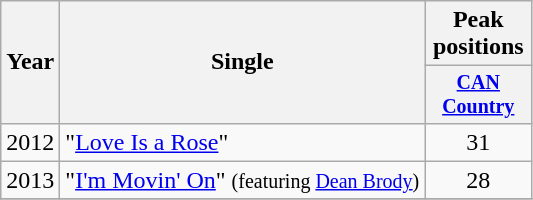<table class="wikitable" style="text-align:center;">
<tr>
<th rowspan="2">Year</th>
<th rowspan="2">Single</th>
<th>Peak positions</th>
</tr>
<tr style="font-size:smaller;">
<th width="65"><a href='#'>CAN Country</a><br></th>
</tr>
<tr>
<td>2012</td>
<td align="left">"<a href='#'>Love Is a Rose</a>"</td>
<td>31</td>
</tr>
<tr>
<td>2013</td>
<td align="left">"<a href='#'>I'm Movin' On</a>" <small>(featuring <a href='#'>Dean Brody</a>)</small></td>
<td>28</td>
</tr>
<tr>
</tr>
</table>
